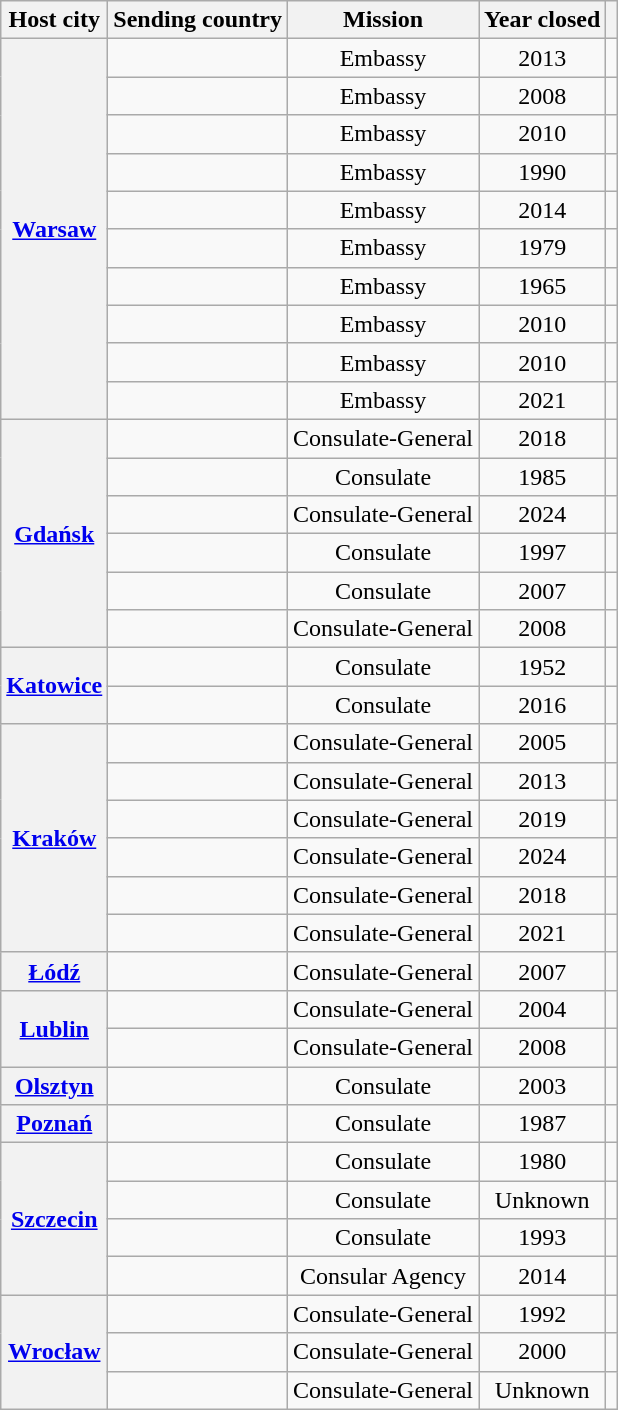<table class="wikitable plainrowheaders">
<tr>
<th scope="col">Host city</th>
<th scope="col">Sending country</th>
<th scope="col">Mission</th>
<th scope="col">Year closed</th>
<th scope="col"></th>
</tr>
<tr>
<th rowspan="10"><a href='#'>Warsaw</a></th>
<td></td>
<td style="text-align:center;">Embassy</td>
<td style="text-align:center;">2013</td>
<td style="text-align:center;"></td>
</tr>
<tr>
<td></td>
<td style="text-align:center;">Embassy</td>
<td style="text-align:center;">2008</td>
<td style="text-align:center;"></td>
</tr>
<tr>
<td></td>
<td style="text-align:center;">Embassy</td>
<td style="text-align:center;">2010</td>
<td style="text-align:center;"></td>
</tr>
<tr>
<td></td>
<td style="text-align:center;">Embassy</td>
<td style="text-align:center;">1990</td>
<td style="text-align:center;"></td>
</tr>
<tr>
<td></td>
<td style="text-align:center;">Embassy</td>
<td style="text-align:center;">2014</td>
<td style="text-align:center;"></td>
</tr>
<tr>
<td></td>
<td style="text-align:center;">Embassy</td>
<td style="text-align:center;">1979</td>
<td style="text-align:center;"></td>
</tr>
<tr>
<td></td>
<td style="text-align:center;">Embassy</td>
<td style="text-align:center;">1965</td>
<td style="text-align:center;"></td>
</tr>
<tr>
<td></td>
<td style="text-align:center;">Embassy</td>
<td style="text-align:center;">2010</td>
<td style="text-align:center;"></td>
</tr>
<tr>
<td></td>
<td style="text-align:center;">Embassy</td>
<td style="text-align:center;">2010</td>
<td style="text-align:center;"></td>
</tr>
<tr>
<td></td>
<td style="text-align:center;">Embassy</td>
<td style="text-align:center;">2021</td>
<td style="text-align:center;"></td>
</tr>
<tr>
<th rowspan="6"><a href='#'>Gdańsk</a></th>
<td></td>
<td style="text-align:center;">Consulate-General</td>
<td style="text-align:center;">2018</td>
<td style="text-align:center;"></td>
</tr>
<tr>
<td></td>
<td style="text-align:center;">Consulate</td>
<td style="text-align:center;">1985</td>
<td style="text-align:center;"></td>
</tr>
<tr>
<td></td>
<td style="text-align:center;">Consulate-General</td>
<td style="text-align:center;">2024</td>
<td style="text-align:center;"></td>
</tr>
<tr>
<td></td>
<td style="text-align:center;">Consulate</td>
<td style="text-align:center;">1997</td>
<td style="text-align:center;"></td>
</tr>
<tr>
<td></td>
<td style="text-align:center;">Consulate</td>
<td style="text-align:center;">2007</td>
<td style="text-align:center;"></td>
</tr>
<tr>
<td></td>
<td style="text-align:center;">Consulate-General</td>
<td style="text-align:center;">2008</td>
<td style="text-align:center;"></td>
</tr>
<tr>
<th rowspan="2"><a href='#'>Katowice</a></th>
<td></td>
<td style="text-align:center;">Consulate</td>
<td style="text-align:center;">1952</td>
<td style="text-align:center;"></td>
</tr>
<tr>
<td></td>
<td style="text-align:center;">Consulate</td>
<td style="text-align:center;">2016</td>
<td style="text-align:center;"></td>
</tr>
<tr>
<th rowspan="6"><a href='#'>Kraków</a></th>
<td></td>
<td style="text-align:center;">Consulate-General</td>
<td style="text-align:center;">2005</td>
<td style="text-align:center;"></td>
</tr>
<tr>
<td></td>
<td style="text-align:center;">Consulate-General</td>
<td style="text-align:center;">2013</td>
<td style="text-align:center;"></td>
</tr>
<tr>
<td></td>
<td style="text-align:center;">Consulate-General</td>
<td style="text-align:center;">2019</td>
<td style="text-align:center;"></td>
</tr>
<tr>
<td></td>
<td style="text-align:center;">Consulate-General</td>
<td style="text-align:center;">2024</td>
<td style="text-align:center;"></td>
</tr>
<tr>
<td></td>
<td style="text-align:center;">Consulate-General</td>
<td style="text-align:center;">2018</td>
<td style="text-align:center;"></td>
</tr>
<tr>
<td></td>
<td style="text-align:center;">Consulate-General</td>
<td style="text-align:center;">2021</td>
<td style="text-align:center;"></td>
</tr>
<tr>
<th><a href='#'>Łódź</a></th>
<td></td>
<td style="text-align:center;">Consulate-General</td>
<td style="text-align:center;">2007</td>
<td style="text-align:center;"></td>
</tr>
<tr>
<th rowspan="2"><a href='#'>Lublin</a></th>
<td></td>
<td style="text-align:center;">Consulate-General</td>
<td style="text-align:center;">2004</td>
<td style="text-align:center;"></td>
</tr>
<tr>
<td></td>
<td style="text-align:center;">Consulate-General</td>
<td style="text-align:center;">2008</td>
<td style="text-align:center;"></td>
</tr>
<tr>
<th><a href='#'>Olsztyn</a></th>
<td></td>
<td style="text-align:center;">Consulate</td>
<td style="text-align:center;">2003</td>
<td style="text-align:center;"></td>
</tr>
<tr>
<th><a href='#'>Poznań</a></th>
<td></td>
<td style="text-align:center;">Consulate</td>
<td style="text-align:center;">1987</td>
<td style="text-align:center;"></td>
</tr>
<tr>
<th rowspan="4"><a href='#'>Szczecin</a></th>
<td></td>
<td style="text-align:center;">Consulate</td>
<td style="text-align:center;">1980</td>
<td style="text-align:center;"></td>
</tr>
<tr>
<td></td>
<td style="text-align:center;">Consulate</td>
<td style="text-align:center;">Unknown</td>
<td style="text-align:center;"></td>
</tr>
<tr>
<td></td>
<td style="text-align:center;">Consulate</td>
<td style="text-align:center;">1993</td>
<td style="text-align:center;"></td>
</tr>
<tr>
<td></td>
<td style="text-align:center;">Consular Agency</td>
<td style="text-align:center;">2014</td>
<td style="text-align:center;"></td>
</tr>
<tr>
<th rowspan="3"><a href='#'>Wrocław</a></th>
<td></td>
<td style="text-align:center;">Consulate-General</td>
<td style="text-align:center;">1992</td>
<td style="text-align:center;"></td>
</tr>
<tr>
<td></td>
<td style="text-align:center;">Consulate-General</td>
<td style="text-align:center;">2000</td>
<td style="text-align:center;"></td>
</tr>
<tr>
<td></td>
<td style="text-align:center;">Consulate-General</td>
<td style="text-align:center;">Unknown</td>
<td style="text-align:center;"></td>
</tr>
</table>
